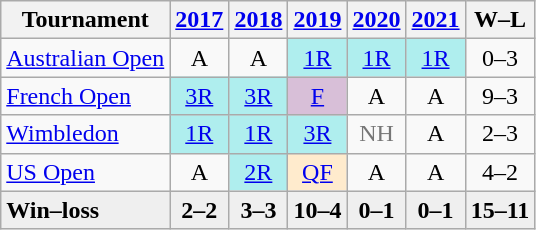<table class=wikitable style=text-align:center;>
<tr>
<th>Tournament</th>
<th><a href='#'>2017</a></th>
<th><a href='#'>2018</a></th>
<th><a href='#'>2019</a></th>
<th><a href='#'>2020</a></th>
<th><a href='#'>2021</a></th>
<th>W–L</th>
</tr>
<tr>
<td style="text-align:left;"><a href='#'>Australian Open</a></td>
<td>A</td>
<td>A</td>
<td style="background:#afeeee;"><a href='#'>1R</a></td>
<td style="background:#afeeee;"><a href='#'>1R</a></td>
<td style="background:#afeeee;"><a href='#'>1R</a></td>
<td>0–3</td>
</tr>
<tr>
<td style="text-align:left;"><a href='#'>French Open</a></td>
<td style="background:#afeeee;"><a href='#'>3R</a></td>
<td style="background:#afeeee;"><a href='#'>3R</a></td>
<td style="background:thistle;"><a href='#'>F</a></td>
<td>A</td>
<td>A</td>
<td>9–3</td>
</tr>
<tr>
<td style="text-align:left;"><a href='#'>Wimbledon</a></td>
<td style="background:#afeeee;"><a href='#'>1R</a></td>
<td style="background:#afeeee;"><a href='#'>1R</a></td>
<td style="background:#afeeee;"><a href='#'>3R</a></td>
<td style=color:#767676>NH</td>
<td>A</td>
<td>2–3</td>
</tr>
<tr>
<td style="text-align:left;"><a href='#'>US Open</a></td>
<td>A</td>
<td style="background:#afeeee;"><a href='#'>2R</a></td>
<td bgcolor=ffebcd><a href='#'>QF</a></td>
<td>A</td>
<td>A</td>
<td>4–2</td>
</tr>
<tr style="background:#efefef; font-weight:bold;">
<td style="text-align:left;">Win–loss</td>
<td>2–2</td>
<td>3–3</td>
<td>10–4</td>
<td>0–1</td>
<td>0–1</td>
<td>15–11</td>
</tr>
</table>
